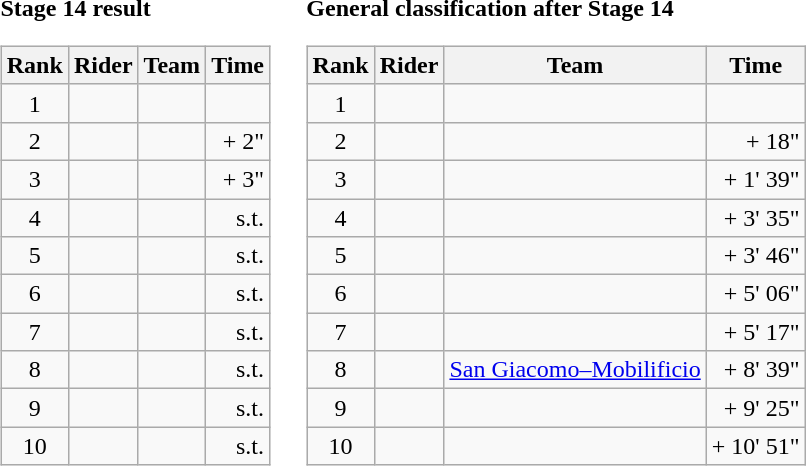<table>
<tr>
<td><strong>Stage 14 result</strong><br><table class="wikitable">
<tr>
<th scope="col">Rank</th>
<th scope="col">Rider</th>
<th scope="col">Team</th>
<th scope="col">Time</th>
</tr>
<tr>
<td style="text-align:center;">1</td>
<td></td>
<td></td>
<td style="text-align:right;"></td>
</tr>
<tr>
<td style="text-align:center;">2</td>
<td></td>
<td></td>
<td style="text-align:right;">+ 2"</td>
</tr>
<tr>
<td style="text-align:center;">3</td>
<td></td>
<td></td>
<td style="text-align:right;">+ 3"</td>
</tr>
<tr>
<td style="text-align:center;">4</td>
<td></td>
<td></td>
<td style="text-align:right;">s.t.</td>
</tr>
<tr>
<td style="text-align:center;">5</td>
<td></td>
<td></td>
<td style="text-align:right;">s.t.</td>
</tr>
<tr>
<td style="text-align:center;">6</td>
<td></td>
<td></td>
<td style="text-align:right;">s.t.</td>
</tr>
<tr>
<td style="text-align:center;">7</td>
<td></td>
<td></td>
<td style="text-align:right;">s.t.</td>
</tr>
<tr>
<td style="text-align:center;">8</td>
<td></td>
<td></td>
<td style="text-align:right;">s.t.</td>
</tr>
<tr>
<td style="text-align:center;">9</td>
<td></td>
<td></td>
<td style="text-align:right;">s.t.</td>
</tr>
<tr>
<td style="text-align:center;">10</td>
<td></td>
<td></td>
<td style="text-align:right;">s.t.</td>
</tr>
</table>
</td>
<td></td>
<td><strong>General classification after Stage 14</strong><br><table class="wikitable">
<tr>
<th scope="col">Rank</th>
<th scope="col">Rider</th>
<th scope="col">Team</th>
<th scope="col">Time</th>
</tr>
<tr>
<td style="text-align:center;">1</td>
<td></td>
<td></td>
<td style="text-align:right;"></td>
</tr>
<tr>
<td style="text-align:center;">2</td>
<td></td>
<td></td>
<td style="text-align:right;">+ 18"</td>
</tr>
<tr>
<td style="text-align:center;">3</td>
<td></td>
<td></td>
<td style="text-align:right;">+ 1' 39"</td>
</tr>
<tr>
<td style="text-align:center;">4</td>
<td></td>
<td></td>
<td style="text-align:right;">+ 3' 35"</td>
</tr>
<tr>
<td style="text-align:center;">5</td>
<td></td>
<td></td>
<td style="text-align:right;">+ 3' 46"</td>
</tr>
<tr>
<td style="text-align:center;">6</td>
<td></td>
<td></td>
<td style="text-align:right;">+ 5' 06"</td>
</tr>
<tr>
<td style="text-align:center;">7</td>
<td></td>
<td></td>
<td style="text-align:right;">+ 5' 17"</td>
</tr>
<tr>
<td style="text-align:center;">8</td>
<td></td>
<td><a href='#'>San Giacomo–Mobilificio</a></td>
<td style="text-align:right;">+ 8' 39"</td>
</tr>
<tr>
<td style="text-align:center;">9</td>
<td></td>
<td></td>
<td style="text-align:right;">+ 9' 25"</td>
</tr>
<tr>
<td style="text-align:center;">10</td>
<td></td>
<td></td>
<td style="text-align:right;">+ 10' 51"</td>
</tr>
</table>
</td>
</tr>
</table>
